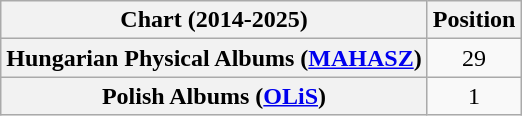<table class="wikitable plainrowheaders" style="text-align:center">
<tr>
<th>Chart (2014-2025)</th>
<th>Position</th>
</tr>
<tr>
<th scope="row">Hungarian Physical Albums (<a href='#'>MAHASZ</a>)</th>
<td>29</td>
</tr>
<tr>
<th scope="row">Polish Albums (<a href='#'>OLiS</a>)</th>
<td style="text-align:center;">1</td>
</tr>
</table>
